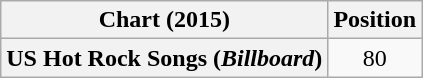<table class="wikitable plainrowheaders" style="text-align:center">
<tr>
<th>Chart (2015)</th>
<th>Position</th>
</tr>
<tr>
<th scope="row">US Hot Rock Songs (<em>Billboard</em>)</th>
<td>80</td>
</tr>
</table>
